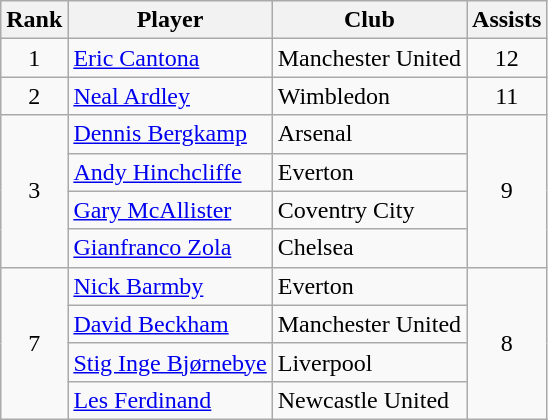<table class="wikitable" style="text-align:center">
<tr>
<th>Rank</th>
<th>Player</th>
<th>Club</th>
<th>Assists</th>
</tr>
<tr>
<td>1</td>
<td align="left"> <a href='#'>Eric Cantona</a></td>
<td align="left">Manchester United</td>
<td>12</td>
</tr>
<tr>
<td>2</td>
<td align="left"> <a href='#'>Neal Ardley</a></td>
<td align="left">Wimbledon</td>
<td>11</td>
</tr>
<tr>
<td rowspan="4">3</td>
<td align="left"> <a href='#'>Dennis Bergkamp</a></td>
<td align="left">Arsenal</td>
<td rowspan="4">9</td>
</tr>
<tr>
<td align="left"> <a href='#'>Andy Hinchcliffe</a></td>
<td align="left">Everton</td>
</tr>
<tr>
<td align="left"> <a href='#'>Gary McAllister</a></td>
<td align="left">Coventry City</td>
</tr>
<tr>
<td align="left"> <a href='#'>Gianfranco Zola</a></td>
<td align="left">Chelsea</td>
</tr>
<tr>
<td rowspan="4">7</td>
<td align="left"> <a href='#'>Nick Barmby</a></td>
<td align="left">Everton</td>
<td rowspan="4">8</td>
</tr>
<tr>
<td align="left"> <a href='#'>David Beckham</a></td>
<td align="left">Manchester United</td>
</tr>
<tr>
<td align="left"> <a href='#'>Stig Inge Bjørnebye</a></td>
<td align="left">Liverpool</td>
</tr>
<tr>
<td align="left"> <a href='#'>Les Ferdinand</a></td>
<td align="left">Newcastle United</td>
</tr>
</table>
